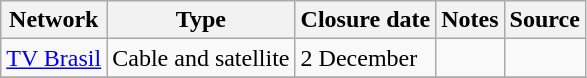<table class="wikitable sortable">
<tr>
<th>Network</th>
<th>Type</th>
<th>Closure date</th>
<th>Notes</th>
<th>Source</th>
</tr>
<tr>
<td><a href='#'>TV Brasil</a></td>
<td>Cable and satellite</td>
<td>2 December</td>
<td></td>
<td></td>
</tr>
<tr>
</tr>
</table>
